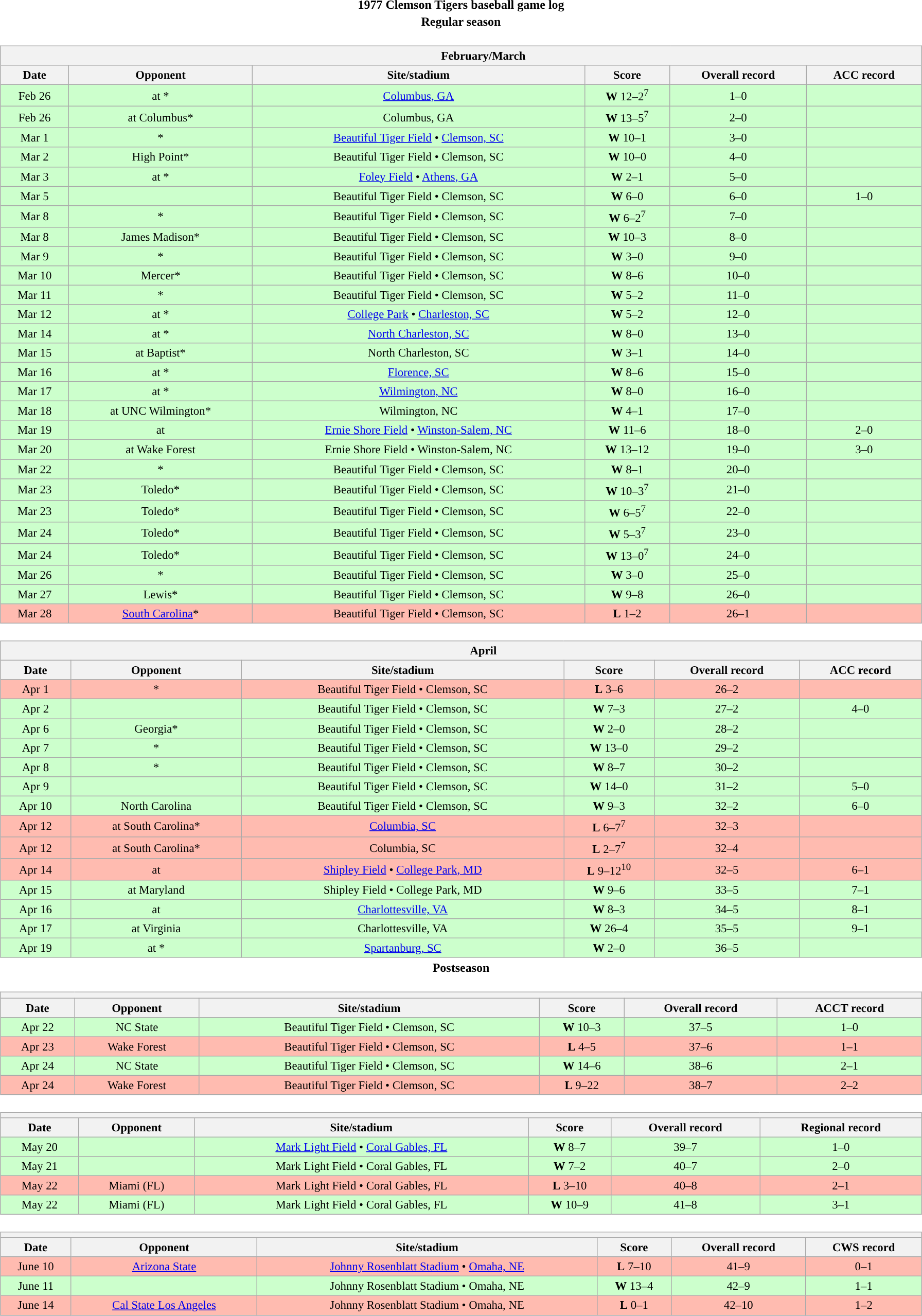<table class="toccolours" width=95% style="clear:both; margin:1.5em auto; text-align:center;">
<tr>
<th colspan=2>1977 Clemson Tigers baseball game log</th>
</tr>
<tr>
<th colspan=2>Regular season</th>
</tr>
<tr valign="top">
<td><br><table class="wikitable collapsible collapsed" style="margin:auto; width:100%; text-align:center; font-size:95%">
<tr>
<th colspan=12 style="padding-left:4em;">February/March</th>
</tr>
<tr>
<th>Date</th>
<th>Opponent</th>
<th>Site/stadium</th>
<th>Score</th>
<th>Overall record</th>
<th>ACC record</th>
</tr>
<tr bgcolor=ccffcc>
<td>Feb 26</td>
<td>at *</td>
<td><a href='#'>Columbus, GA</a></td>
<td><strong>W</strong> 12–2<sup>7</sup></td>
<td>1–0</td>
<td></td>
</tr>
<tr bgcolor=ccffcc>
<td>Feb 26</td>
<td>at Columbus*</td>
<td>Columbus, GA</td>
<td><strong>W</strong> 13–5<sup>7</sup></td>
<td>2–0</td>
<td></td>
</tr>
<tr bgcolor=ccffcc>
<td>Mar 1</td>
<td>*</td>
<td><a href='#'>Beautiful Tiger Field</a> • <a href='#'>Clemson, SC</a></td>
<td><strong>W</strong> 10–1</td>
<td>3–0</td>
<td></td>
</tr>
<tr bgcolor=ccffcc>
<td>Mar 2</td>
<td>High Point*</td>
<td>Beautiful Tiger Field • Clemson, SC</td>
<td><strong>W</strong> 10–0</td>
<td>4–0</td>
<td></td>
</tr>
<tr bgcolor=ccffcc>
<td>Mar 3</td>
<td>at *</td>
<td><a href='#'>Foley Field</a> • <a href='#'>Athens, GA</a></td>
<td><strong>W</strong> 2–1</td>
<td>5–0</td>
<td></td>
</tr>
<tr bgcolor=ccffcc>
<td>Mar 5</td>
<td></td>
<td>Beautiful Tiger Field • Clemson, SC</td>
<td><strong>W</strong> 6–0</td>
<td>6–0</td>
<td>1–0</td>
</tr>
<tr bgcolor=ccffcc>
<td>Mar 8</td>
<td>*</td>
<td>Beautiful Tiger Field • Clemson, SC</td>
<td><strong>W</strong> 6–2<sup>7</sup></td>
<td>7–0</td>
<td></td>
</tr>
<tr bgcolor=ccffcc>
<td>Mar 8</td>
<td>James Madison*</td>
<td>Beautiful Tiger Field • Clemson, SC</td>
<td><strong>W</strong> 10–3</td>
<td>8–0</td>
<td></td>
</tr>
<tr bgcolor=ccffcc>
<td>Mar 9</td>
<td>*</td>
<td>Beautiful Tiger Field • Clemson, SC</td>
<td><strong>W</strong> 3–0</td>
<td>9–0</td>
<td></td>
</tr>
<tr bgcolor=ccffcc>
<td>Mar 10</td>
<td>Mercer*</td>
<td>Beautiful Tiger Field • Clemson, SC</td>
<td><strong>W</strong> 8–6</td>
<td>10–0</td>
<td></td>
</tr>
<tr bgcolor=ccffcc>
<td>Mar 11</td>
<td>*</td>
<td>Beautiful Tiger Field • Clemson, SC</td>
<td><strong>W</strong> 5–2</td>
<td>11–0</td>
<td></td>
</tr>
<tr bgcolor=ccffcc>
<td>Mar 12</td>
<td>at *</td>
<td><a href='#'>College Park</a> • <a href='#'>Charleston, SC</a></td>
<td><strong>W</strong> 5–2</td>
<td>12–0</td>
<td></td>
</tr>
<tr bgcolor=ccffcc>
<td>Mar 14</td>
<td>at *</td>
<td><a href='#'>North Charleston, SC</a></td>
<td><strong>W</strong> 8–0</td>
<td>13–0</td>
<td></td>
</tr>
<tr bgcolor=ccffcc>
<td>Mar 15</td>
<td>at Baptist*</td>
<td>North Charleston, SC</td>
<td><strong>W</strong> 3–1</td>
<td>14–0</td>
<td></td>
</tr>
<tr bgcolor=ccffcc>
<td>Mar 16</td>
<td>at *</td>
<td><a href='#'>Florence, SC</a></td>
<td><strong>W</strong> 8–6</td>
<td>15–0</td>
<td></td>
</tr>
<tr bgcolor=ccffcc>
<td>Mar 17</td>
<td>at *</td>
<td><a href='#'>Wilmington, NC</a></td>
<td><strong>W</strong> 8–0</td>
<td>16–0</td>
<td></td>
</tr>
<tr bgcolor=ccffcc>
<td>Mar 18</td>
<td>at UNC Wilmington*</td>
<td>Wilmington, NC</td>
<td><strong>W</strong> 4–1</td>
<td>17–0</td>
<td></td>
</tr>
<tr bgcolor=ccffcc>
<td>Mar 19</td>
<td>at </td>
<td><a href='#'>Ernie Shore Field</a> • <a href='#'>Winston-Salem, NC</a></td>
<td><strong>W</strong> 11–6</td>
<td>18–0</td>
<td>2–0</td>
</tr>
<tr bgcolor=ccffcc>
<td>Mar 20</td>
<td>at Wake Forest</td>
<td>Ernie Shore Field • Winston-Salem, NC</td>
<td><strong>W</strong> 13–12</td>
<td>19–0</td>
<td>3–0</td>
</tr>
<tr bgcolor=ccffcc>
<td>Mar 22</td>
<td>*</td>
<td>Beautiful Tiger Field • Clemson, SC</td>
<td><strong>W</strong> 8–1</td>
<td>20–0</td>
<td></td>
</tr>
<tr bgcolor=ccffcc>
<td>Mar 23</td>
<td>Toledo*</td>
<td>Beautiful Tiger Field • Clemson, SC</td>
<td><strong>W</strong> 10–3<sup>7</sup></td>
<td>21–0</td>
<td></td>
</tr>
<tr bgcolor=ccffcc>
<td>Mar 23</td>
<td>Toledo*</td>
<td>Beautiful Tiger Field • Clemson, SC</td>
<td><strong>W</strong> 6–5<sup>7</sup></td>
<td>22–0</td>
<td></td>
</tr>
<tr bgcolor=ccffcc>
<td>Mar 24</td>
<td>Toledo*</td>
<td>Beautiful Tiger Field • Clemson, SC</td>
<td><strong>W</strong> 5–3<sup>7</sup></td>
<td>23–0</td>
<td></td>
</tr>
<tr bgcolor=ccffcc>
<td>Mar 24</td>
<td>Toledo*</td>
<td>Beautiful Tiger Field • Clemson, SC</td>
<td><strong>W</strong> 13–0<sup>7</sup></td>
<td>24–0</td>
<td></td>
</tr>
<tr bgcolor=ccffcc>
<td>Mar 26</td>
<td>*</td>
<td>Beautiful Tiger Field • Clemson, SC</td>
<td><strong>W</strong> 3–0</td>
<td>25–0</td>
<td></td>
</tr>
<tr bgcolor=ccffcc>
<td>Mar 27</td>
<td>Lewis*</td>
<td>Beautiful Tiger Field • Clemson, SC</td>
<td><strong>W</strong> 9–8</td>
<td>26–0</td>
<td></td>
</tr>
<tr bgcolor=ffbbb>
<td>Mar 28</td>
<td><a href='#'>South Carolina</a>*</td>
<td>Beautiful Tiger Field • Clemson, SC</td>
<td><strong>L</strong> 1–2</td>
<td>26–1</td>
<td></td>
</tr>
</table>
</td>
</tr>
<tr>
<td><br><table class="wikitable collapsible collapsed" style="margin:auto; width:100%; text-align:center; font-size:95%">
<tr>
<th colspan=12 style="padding-left:4em;">April</th>
</tr>
<tr>
<th>Date</th>
<th>Opponent</th>
<th>Site/stadium</th>
<th>Score</th>
<th>Overall record</th>
<th>ACC record</th>
</tr>
<tr bgcolor=ffbbb>
<td>Apr 1</td>
<td>*</td>
<td>Beautiful Tiger Field • Clemson, SC</td>
<td><strong>L</strong> 3–6</td>
<td>26–2</td>
<td></td>
</tr>
<tr bgcolor=ccffcc>
<td>Apr 2</td>
<td></td>
<td>Beautiful Tiger Field • Clemson, SC</td>
<td><strong>W</strong> 7–3</td>
<td>27–2</td>
<td>4–0</td>
</tr>
<tr bgcolor=ccffcc>
<td>Apr 6</td>
<td>Georgia*</td>
<td>Beautiful Tiger Field • Clemson, SC</td>
<td><strong>W</strong> 2–0</td>
<td>28–2</td>
<td></td>
</tr>
<tr bgcolor=ccffcc>
<td>Apr 7</td>
<td>*</td>
<td>Beautiful Tiger Field • Clemson, SC</td>
<td><strong>W</strong> 13–0</td>
<td>29–2</td>
<td></td>
</tr>
<tr bgcolor=ccffcc>
<td>Apr 8</td>
<td>*</td>
<td>Beautiful Tiger Field • Clemson, SC</td>
<td><strong>W</strong> 8–7</td>
<td>30–2</td>
<td></td>
</tr>
<tr bgcolor=ccffcc>
<td>Apr 9</td>
<td></td>
<td>Beautiful Tiger Field • Clemson, SC</td>
<td><strong>W</strong> 14–0</td>
<td>31–2</td>
<td>5–0</td>
</tr>
<tr bgcolor=ccffcc>
<td>Apr 10</td>
<td>North Carolina</td>
<td>Beautiful Tiger Field • Clemson, SC</td>
<td><strong>W</strong> 9–3</td>
<td>32–2</td>
<td>6–0</td>
</tr>
<tr bgcolor=ffbbb>
<td>Apr 12</td>
<td>at South Carolina*</td>
<td><a href='#'>Columbia, SC</a></td>
<td><strong>L</strong> 6–7<sup>7</sup></td>
<td>32–3</td>
<td></td>
</tr>
<tr bgcolor=ffbbb>
<td>Apr 12</td>
<td>at South Carolina*</td>
<td>Columbia, SC</td>
<td><strong>L</strong> 2–7<sup>7</sup></td>
<td>32–4</td>
<td></td>
</tr>
<tr bgcolor=ffbbb>
<td>Apr 14</td>
<td>at </td>
<td><a href='#'>Shipley Field</a> • <a href='#'>College Park, MD</a></td>
<td><strong>L</strong> 9–12<sup>10</sup></td>
<td>32–5</td>
<td>6–1</td>
</tr>
<tr bgcolor=ccffcc>
<td>Apr 15</td>
<td>at Maryland</td>
<td>Shipley Field • College Park, MD</td>
<td><strong>W</strong> 9–6</td>
<td>33–5</td>
<td>7–1</td>
</tr>
<tr bgcolor=ccffcc>
<td>Apr 16</td>
<td>at </td>
<td><a href='#'>Charlottesville, VA</a></td>
<td><strong>W</strong> 8–3</td>
<td>34–5</td>
<td>8–1</td>
</tr>
<tr bgcolor=ccffcc>
<td>Apr 17</td>
<td>at Virginia</td>
<td>Charlottesville, VA</td>
<td><strong>W</strong> 26–4</td>
<td>35–5</td>
<td>9–1</td>
</tr>
<tr bgcolor=ccffcc>
<td>Apr 19</td>
<td>at *</td>
<td><a href='#'>Spartanburg, SC</a></td>
<td><strong>W</strong> 2–0</td>
<td>36–5</td>
<td></td>
</tr>
</table>
</td>
</tr>
<tr>
<th colspan=2>Postseason</th>
</tr>
<tr>
<td><br><table class="wikitable collapsible collapsed" style="margin:auto; width:100%; text-align:center; font-size:95%">
<tr>
<th colspan=12 style="padding-left:4em;"><a href='#'></a></th>
</tr>
<tr>
<th>Date</th>
<th>Opponent</th>
<th>Site/stadium</th>
<th>Score</th>
<th>Overall record</th>
<th>ACCT record</th>
</tr>
<tr bgcolor=ccffcc>
<td>Apr 22</td>
<td>NC State</td>
<td>Beautiful Tiger Field • Clemson, SC</td>
<td><strong>W</strong> 10–3</td>
<td>37–5</td>
<td>1–0</td>
</tr>
<tr bgcolor=ffbbb>
<td>Apr 23</td>
<td>Wake Forest</td>
<td>Beautiful Tiger Field • Clemson, SC</td>
<td><strong>L</strong> 4–5</td>
<td>37–6</td>
<td>1–1</td>
</tr>
<tr bgcolor=ccffcc>
<td>Apr 24</td>
<td>NC State</td>
<td>Beautiful Tiger Field • Clemson, SC</td>
<td><strong>W</strong> 14–6</td>
<td>38–6</td>
<td>2–1</td>
</tr>
<tr bgcolor=ffbbb>
<td>Apr 24</td>
<td>Wake Forest</td>
<td>Beautiful Tiger Field • Clemson, SC</td>
<td><strong>L</strong> 9–22</td>
<td>38–7</td>
<td>2–2</td>
</tr>
</table>
</td>
</tr>
<tr>
<td><br><table class="wikitable collapsible collapsed" style="margin:auto; width:100%; text-align:center; font-size:95%">
<tr>
<th colspan=12 style="padding-left:4em;"><a href='#'></a></th>
</tr>
<tr>
<th>Date</th>
<th>Opponent</th>
<th>Site/stadium</th>
<th>Score</th>
<th>Overall record</th>
<th>Regional record</th>
</tr>
<tr bgcolor=ccffcc>
<td>May 20</td>
<td></td>
<td><a href='#'>Mark Light Field</a> • <a href='#'>Coral Gables, FL</a></td>
<td><strong>W</strong> 8–7</td>
<td>39–7</td>
<td>1–0</td>
</tr>
<tr bgcolor=ccffcc>
<td>May 21</td>
<td></td>
<td>Mark Light Field • Coral Gables, FL</td>
<td><strong>W</strong> 7–2</td>
<td>40–7</td>
<td>2–0</td>
</tr>
<tr bgcolor=ffbbb>
<td>May 22</td>
<td>Miami (FL)</td>
<td>Mark Light Field • Coral Gables, FL</td>
<td><strong>L</strong> 3–10</td>
<td>40–8</td>
<td>2–1</td>
</tr>
<tr bgcolor=ccffcc>
<td>May 22</td>
<td>Miami (FL)</td>
<td>Mark Light Field • Coral Gables, FL</td>
<td><strong>W</strong> 10–9</td>
<td>41–8</td>
<td>3–1</td>
</tr>
</table>
</td>
</tr>
<tr>
<td><br><table class="wikitable collapsible collapsed" style="margin:auto; width:100%; text-align:center; font-size:95%">
<tr>
<th colspan=12 style="padding-left:4em;"><a href='#'></a></th>
</tr>
<tr>
<th>Date</th>
<th>Opponent</th>
<th>Site/stadium</th>
<th>Score</th>
<th>Overall record</th>
<th>CWS record</th>
</tr>
<tr bgcolor=ffbbb>
<td>June 10</td>
<td><a href='#'>Arizona State</a></td>
<td><a href='#'>Johnny Rosenblatt Stadium</a> • <a href='#'>Omaha, NE</a></td>
<td><strong>L</strong> 7–10</td>
<td>41–9</td>
<td>0–1</td>
</tr>
<tr bgcolor=ccffcc>
<td>June 11</td>
<td></td>
<td>Johnny Rosenblatt Stadium • Omaha, NE</td>
<td><strong>W</strong> 13–4</td>
<td>42–9</td>
<td>1–1</td>
</tr>
<tr bgcolor=ffbbb>
<td>June 14</td>
<td><a href='#'>Cal State Los Angeles</a></td>
<td>Johnny Rosenblatt Stadium • Omaha, NE</td>
<td><strong>L</strong> 0–1</td>
<td>42–10</td>
<td>1–2</td>
</tr>
</table>
</td>
</tr>
</table>
